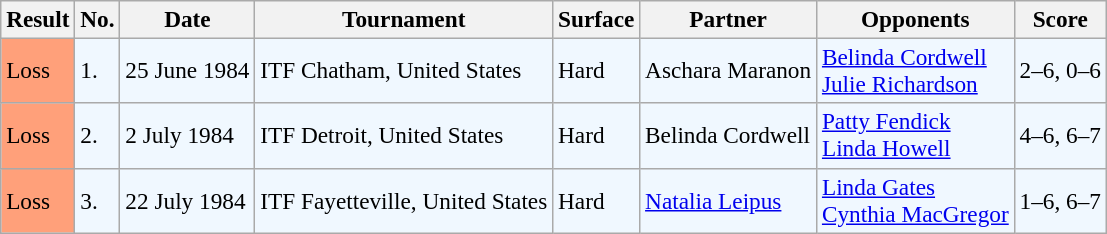<table class="sortable wikitable" style=font-size:97%>
<tr>
<th>Result</th>
<th>No.</th>
<th>Date</th>
<th>Tournament</th>
<th>Surface</th>
<th>Partner</th>
<th>Opponents</th>
<th>Score</th>
</tr>
<tr bgcolor="#f0f8ff">
<td style="background:#ffa07a;">Loss</td>
<td>1.</td>
<td>25 June 1984</td>
<td>ITF Chatham, United States</td>
<td>Hard</td>
<td> Aschara Maranon</td>
<td> <a href='#'>Belinda Cordwell</a> <br>  <a href='#'>Julie Richardson</a></td>
<td>2–6, 0–6</td>
</tr>
<tr bgcolor="#f0f8ff">
<td style="background:#ffa07a;">Loss</td>
<td>2.</td>
<td>2 July 1984</td>
<td>ITF Detroit, United States</td>
<td>Hard</td>
<td> Belinda Cordwell</td>
<td> <a href='#'>Patty Fendick</a> <br>  <a href='#'>Linda Howell</a></td>
<td>4–6, 6–7</td>
</tr>
<tr bgcolor="#f0f8ff">
<td style="background:#ffa07a;">Loss</td>
<td>3.</td>
<td>22 July 1984</td>
<td>ITF Fayetteville, United States</td>
<td>Hard</td>
<td> <a href='#'>Natalia Leipus</a></td>
<td> <a href='#'>Linda Gates</a> <br>  <a href='#'>Cynthia MacGregor</a></td>
<td>1–6, 6–7</td>
</tr>
</table>
